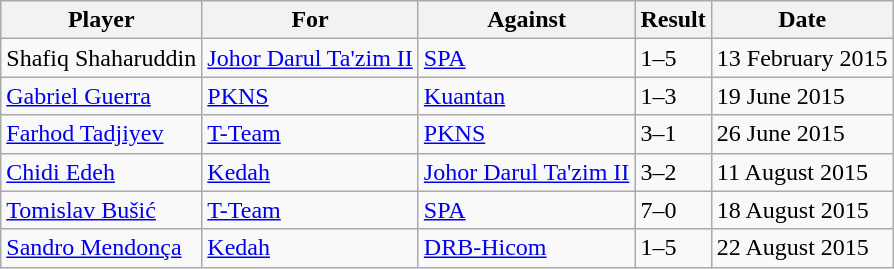<table class="wikitable sortable">
<tr>
<th>Player</th>
<th>For</th>
<th>Against</th>
<th>Result</th>
<th>Date</th>
</tr>
<tr>
<td> Shafiq Shaharuddin</td>
<td><a href='#'>Johor Darul Ta'zim II</a></td>
<td><a href='#'>SPA</a></td>
<td>1–5</td>
<td>13 February 2015</td>
</tr>
<tr>
<td> <a href='#'>Gabriel Guerra</a></td>
<td><a href='#'>PKNS</a></td>
<td><a href='#'>Kuantan</a></td>
<td>1–3</td>
<td>19 June 2015</td>
</tr>
<tr>
<td> <a href='#'>Farhod Tadjiyev</a></td>
<td><a href='#'>T-Team</a></td>
<td><a href='#'>PKNS</a></td>
<td>3–1</td>
<td>26 June 2015</td>
</tr>
<tr>
<td> <a href='#'>Chidi Edeh</a></td>
<td><a href='#'>Kedah</a></td>
<td><a href='#'>Johor Darul Ta'zim II</a></td>
<td>3–2</td>
<td>11 August 2015</td>
</tr>
<tr>
<td> <a href='#'>Tomislav Bušić</a></td>
<td><a href='#'>T-Team</a></td>
<td><a href='#'>SPA</a></td>
<td>7–0</td>
<td>18 August 2015</td>
</tr>
<tr>
<td> <a href='#'>Sandro Mendonça</a></td>
<td><a href='#'>Kedah</a></td>
<td><a href='#'>DRB-Hicom</a></td>
<td>1–5</td>
<td>22 August 2015</td>
</tr>
</table>
